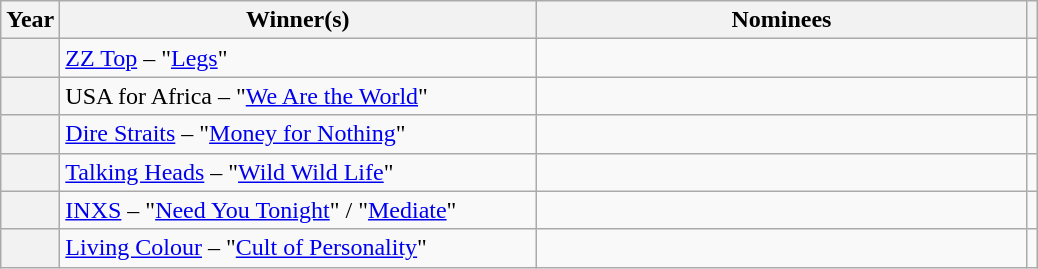<table class="wikitable sortable">
<tr>
<th scope="col">Year</th>
<th scope="col" style="width:310px;">Winner(s)</th>
<th scope="col" style="width:320px;">Nominees</th>
<th scope="col" class="unsortable"></th>
</tr>
<tr>
<th scope="row"></th>
<td><a href='#'>ZZ Top</a> – "<a href='#'>Legs</a>"</td>
<td></td>
<td align="center"></td>
</tr>
<tr>
<th scope="row"></th>
<td>USA for Africa – "<a href='#'>We Are the World</a>"</td>
<td></td>
<td align="center"><br></td>
</tr>
<tr>
<th scope="row"></th>
<td><a href='#'>Dire Straits</a> – "<a href='#'>Money for Nothing</a>"</td>
<td></td>
<td align="center"><br></td>
</tr>
<tr>
<th scope="row"></th>
<td><a href='#'>Talking Heads</a> – "<a href='#'>Wild Wild Life</a>"</td>
<td></td>
<td align="center"><br></td>
</tr>
<tr>
<th scope="row"></th>
<td><a href='#'>INXS</a> – "<a href='#'>Need You Tonight</a>" / "<a href='#'>Mediate</a>"</td>
<td></td>
<td align="center"><br></td>
</tr>
<tr>
<th scope="row"></th>
<td><a href='#'>Living Colour</a> – "<a href='#'>Cult of Personality</a>"</td>
<td></td>
<td align="center"><br></td>
</tr>
</table>
